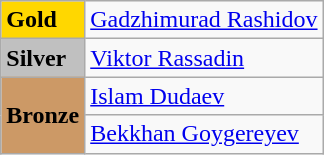<table class="wikitable">
<tr>
<td bgcolor="gold"><strong>Gold</strong></td>
<td> <a href='#'>Gadzhimurad Rashidov</a></td>
</tr>
<tr>
<td bgcolor="silver"><strong>Silver</strong></td>
<td> <a href='#'>Viktor Rassadin</a></td>
</tr>
<tr>
<td rowspan="2" bgcolor="#cc9966"><strong>Bronze</strong></td>
<td> <a href='#'>Islam Dudaev</a></td>
</tr>
<tr>
<td> <a href='#'>Bekkhan Goygereyev</a></td>
</tr>
</table>
